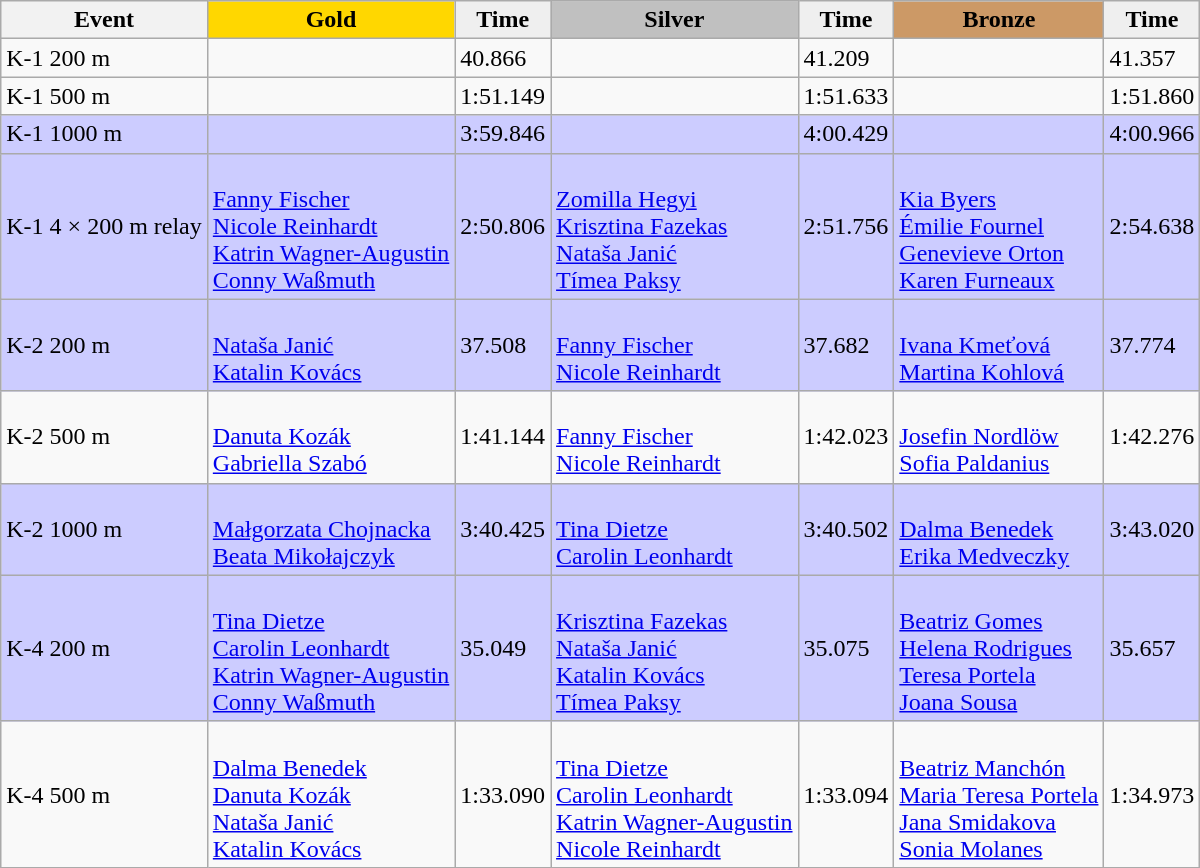<table class="wikitable">
<tr>
<th>Event</th>
<td align=center bgcolor="gold"><strong>Gold</strong></td>
<td align=center bgcolor="EFEFEF"><strong>Time</strong></td>
<td align=center bgcolor="silver"><strong>Silver</strong></td>
<td align=center bgcolor="EFEFEF"><strong>Time</strong></td>
<td align=center bgcolor="CC9966"><strong>Bronze</strong></td>
<td align=center bgcolor="EFEFEF"><strong>Time</strong></td>
</tr>
<tr>
<td>K-1 200 m</td>
<td></td>
<td>40.866</td>
<td></td>
<td>41.209</td>
<td></td>
<td>41.357</td>
</tr>
<tr>
<td>K-1 500 m</td>
<td></td>
<td>1:51.149</td>
<td></td>
<td>1:51.633</td>
<td></td>
<td>1:51.860</td>
</tr>
<tr bgcolor=ccccff>
<td>K-1 1000 m</td>
<td></td>
<td>3:59.846</td>
<td></td>
<td>4:00.429</td>
<td></td>
<td>4:00.966</td>
</tr>
<tr bgcolor=ccccff>
<td>K-1 4 × 200 m relay</td>
<td><br><a href='#'>Fanny Fischer</a><br><a href='#'>Nicole Reinhardt</a><br><a href='#'>Katrin Wagner-Augustin</a><br><a href='#'>Conny Waßmuth</a></td>
<td>2:50.806</td>
<td><br><a href='#'>Zomilla Hegyi</a><br><a href='#'>Krisztina Fazekas</a><br><a href='#'>Nataša Janić</a><br><a href='#'>Tímea Paksy</a></td>
<td>2:51.756</td>
<td><br><a href='#'>Kia Byers</a><br><a href='#'>Émilie Fournel</a><br><a href='#'>Genevieve Orton</a><br><a href='#'>Karen Furneaux</a></td>
<td>2:54.638</td>
</tr>
<tr bgcolor=ccccff>
<td>K-2 200 m</td>
<td><br><a href='#'>Nataša Janić</a><br><a href='#'>Katalin Kovács</a></td>
<td>37.508</td>
<td><br><a href='#'>Fanny Fischer</a><br><a href='#'>Nicole Reinhardt</a></td>
<td>37.682</td>
<td><br><a href='#'>Ivana Kmeťová</a><br><a href='#'>Martina Kohlová</a></td>
<td>37.774</td>
</tr>
<tr>
<td>K-2 500 m</td>
<td><br><a href='#'>Danuta Kozák</a><br><a href='#'>Gabriella Szabó</a></td>
<td>1:41.144</td>
<td><br><a href='#'>Fanny Fischer</a><br><a href='#'>Nicole Reinhardt</a></td>
<td>1:42.023</td>
<td><br><a href='#'>Josefin Nordlöw</a><br><a href='#'>Sofia Paldanius</a></td>
<td>1:42.276</td>
</tr>
<tr bgcolor=ccccff>
<td>K-2 1000 m</td>
<td><br><a href='#'>Małgorzata Chojnacka</a><br><a href='#'>Beata Mikołajczyk</a></td>
<td>3:40.425</td>
<td><br><a href='#'>Tina Dietze</a><br><a href='#'>Carolin Leonhardt</a></td>
<td>3:40.502</td>
<td><br><a href='#'>Dalma Benedek</a><br><a href='#'>Erika Medveczky</a></td>
<td>3:43.020</td>
</tr>
<tr bgcolor=ccccff>
<td>K-4 200 m</td>
<td><br><a href='#'>Tina Dietze</a><br><a href='#'>Carolin Leonhardt</a><br><a href='#'>Katrin Wagner-Augustin</a><br><a href='#'>Conny Waßmuth</a></td>
<td>35.049</td>
<td><br><a href='#'>Krisztina Fazekas</a><br><a href='#'>Nataša Janić</a><br><a href='#'>Katalin Kovács</a><br><a href='#'>Tímea Paksy</a></td>
<td>35.075</td>
<td><br><a href='#'>Beatriz Gomes</a><br><a href='#'>Helena Rodrigues</a><br><a href='#'>Teresa Portela</a><br><a href='#'>Joana Sousa</a></td>
<td>35.657</td>
</tr>
<tr>
<td>K-4 500 m</td>
<td><br><a href='#'>Dalma Benedek</a><br><a href='#'>Danuta Kozák</a><br><a href='#'>Nataša Janić</a><br><a href='#'>Katalin Kovács</a></td>
<td>1:33.090</td>
<td><br><a href='#'>Tina Dietze</a><br><a href='#'>Carolin Leonhardt</a><br><a href='#'>Katrin Wagner-Augustin</a><br><a href='#'>Nicole Reinhardt</a></td>
<td>1:33.094</td>
<td><br><a href='#'>Beatriz Manchón</a><br><a href='#'>Maria Teresa Portela</a><br><a href='#'>Jana Smidakova</a><br><a href='#'>Sonia Molanes</a></td>
<td>1:34.973</td>
</tr>
</table>
